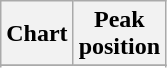<table class="wikitable plainrowheaders sortable" style="text-align:center;" border="1">
<tr>
<th scope="col">Chart</th>
<th scope="col">Peak<br>position</th>
</tr>
<tr>
</tr>
<tr>
</tr>
<tr>
</tr>
</table>
